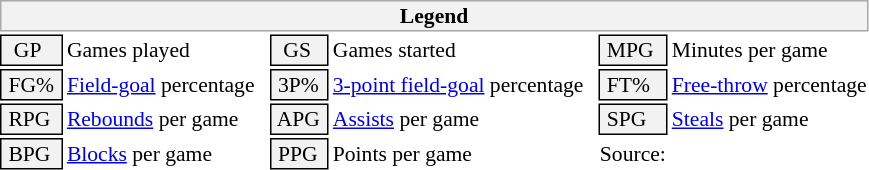<table class="toccolours collapsible collapsed" style="min-width:40em; font-size: 90%; white-space: nowrap;">
<tr>
<th colspan="6" style="background-color: #F2F2F2; border: 1px solid #AAAAAA;">Legend</th>
</tr>
<tr>
<td style="background-color: #F2F2F2; border: 1px solid black;">  GP</td>
<td>Games played</td>
<td style="background-color: #F2F2F2; border: 1px solid black">  GS </td>
<td>Games started</td>
<td style="background-color: #F2F2F2; border: 1px solid black"> MPG </td>
<td>Minutes per game</td>
</tr>
<tr>
<td style="background-color: #F2F2F2; border: 1px solid black;"> FG% </td>
<td style="padding-right: 8px"><a href='#'>Field-goal</a> percentage</td>
<td style="background-color: #F2F2F2; border: 1px solid black"> 3P% </td>
<td style="padding-right: 8px"><a href='#'>3-point field-goal</a> percentage</td>
<td style="background-color: #F2F2F2; border: 1px solid black"> FT% </td>
<td><a href='#'>Free-throw</a> percentage</td>
</tr>
<tr>
<td style="background-color: #F2F2F2; border: 1px solid black;"> RPG </td>
<td><a href='#'>Rebounds</a> per game</td>
<td style="background-color: #F2F2F2; border: 1px solid black"> APG </td>
<td><a href='#'>Assists</a> per game</td>
<td style="background-color: #F2F2F2; border: 1px solid black"> SPG </td>
<td><a href='#'>Steals</a> per game</td>
</tr>
<tr>
<td style="background-color: #F2F2F2; border: 1px solid black;"> BPG </td>
<td><a href='#'>Blocks</a> per game</td>
<td style="background-color: #F2F2F2; border: 1px solid black"> PPG </td>
<td>Points per game</td>
<td>Source:</td>
<td></td>
</tr>
</table>
